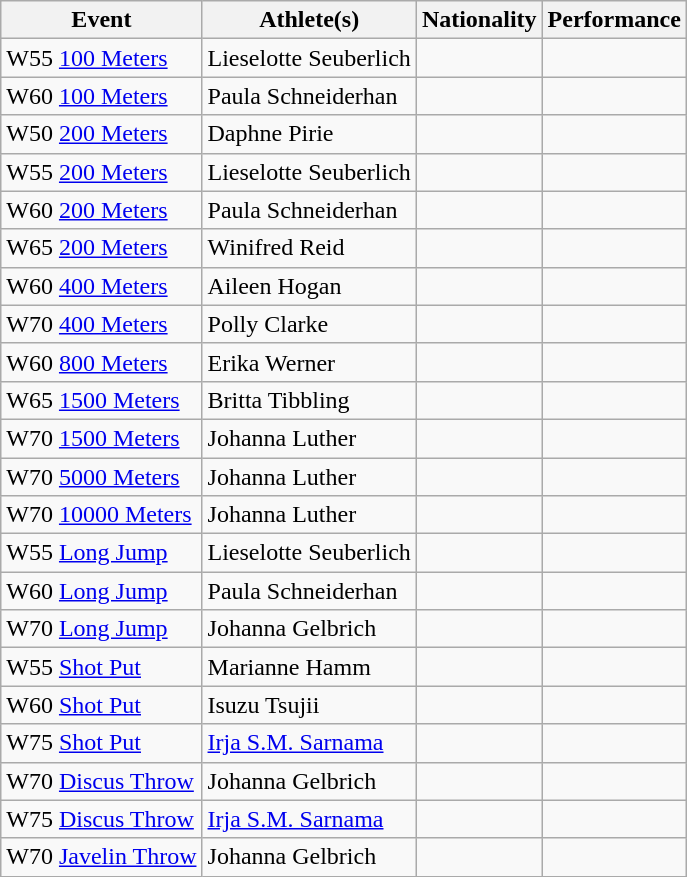<table class="wikitable">
<tr>
<th>Event</th>
<th>Athlete(s)</th>
<th>Nationality</th>
<th>Performance</th>
</tr>
<tr>
<td>W55 <a href='#'>100 Meters</a></td>
<td>Lieselotte Seuberlich</td>
<td></td>
<td></td>
</tr>
<tr>
<td>W60 <a href='#'>100 Meters</a></td>
<td>Paula Schneiderhan</td>
<td></td>
<td></td>
</tr>
<tr>
<td>W50 <a href='#'>200 Meters</a></td>
<td>Daphne Pirie</td>
<td></td>
<td></td>
</tr>
<tr>
<td>W55 <a href='#'>200 Meters</a></td>
<td>Lieselotte Seuberlich</td>
<td></td>
<td></td>
</tr>
<tr>
<td>W60 <a href='#'>200 Meters</a></td>
<td>Paula Schneiderhan</td>
<td></td>
<td></td>
</tr>
<tr>
<td>W65 <a href='#'>200 Meters</a></td>
<td>Winifred Reid</td>
<td></td>
<td></td>
</tr>
<tr>
<td>W60 <a href='#'>400 Meters</a></td>
<td>Aileen Hogan</td>
<td></td>
<td></td>
</tr>
<tr>
<td>W70 <a href='#'>400 Meters</a></td>
<td>Polly Clarke</td>
<td></td>
<td></td>
</tr>
<tr>
<td>W60 <a href='#'>800 Meters</a></td>
<td>Erika Werner</td>
<td></td>
<td></td>
</tr>
<tr>
<td>W65 <a href='#'>1500 Meters</a></td>
<td>Britta Tibbling</td>
<td></td>
<td></td>
</tr>
<tr>
<td>W70 <a href='#'>1500 Meters</a></td>
<td>Johanna Luther</td>
<td></td>
<td></td>
</tr>
<tr>
<td>W70 <a href='#'>5000 Meters</a></td>
<td>Johanna Luther</td>
<td></td>
<td></td>
</tr>
<tr>
<td>W70 <a href='#'>10000 Meters</a></td>
<td>Johanna Luther</td>
<td></td>
<td></td>
</tr>
<tr>
<td>W55 <a href='#'>Long Jump</a></td>
<td>Lieselotte Seuberlich</td>
<td></td>
<td></td>
</tr>
<tr>
<td>W60 <a href='#'>Long Jump</a></td>
<td>Paula Schneiderhan</td>
<td></td>
<td></td>
</tr>
<tr>
<td>W70 <a href='#'>Long Jump</a></td>
<td>Johanna Gelbrich</td>
<td></td>
<td></td>
</tr>
<tr>
<td>W55 <a href='#'>Shot Put</a></td>
<td>Marianne Hamm</td>
<td></td>
<td></td>
</tr>
<tr>
<td>W60 <a href='#'>Shot Put</a></td>
<td>Isuzu Tsujii</td>
<td></td>
<td></td>
</tr>
<tr>
<td>W75 <a href='#'>Shot Put</a></td>
<td><a href='#'>Irja S.M. Sarnama</a></td>
<td></td>
<td></td>
</tr>
<tr>
<td>W70 <a href='#'>Discus Throw</a></td>
<td>Johanna Gelbrich</td>
<td></td>
<td></td>
</tr>
<tr>
<td>W75 <a href='#'>Discus Throw</a></td>
<td><a href='#'>Irja S.M. Sarnama</a></td>
<td></td>
<td></td>
</tr>
<tr>
<td>W70 <a href='#'>Javelin Throw</a></td>
<td>Johanna Gelbrich</td>
<td></td>
<td></td>
</tr>
</table>
